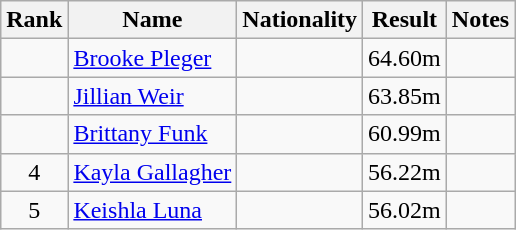<table class="wikitable sortable" style="text-align:center">
<tr>
<th>Rank</th>
<th>Name</th>
<th>Nationality</th>
<th>Result</th>
<th>Notes</th>
</tr>
<tr>
<td></td>
<td align=left><a href='#'>Brooke Pleger</a></td>
<td align=left></td>
<td>64.60m</td>
<td></td>
</tr>
<tr>
<td></td>
<td align=left><a href='#'>Jillian Weir</a></td>
<td align=left></td>
<td>63.85m</td>
<td></td>
</tr>
<tr>
<td></td>
<td align=left><a href='#'>Brittany Funk</a></td>
<td align=left></td>
<td>60.99m</td>
<td></td>
</tr>
<tr>
<td>4</td>
<td align=left><a href='#'>Kayla Gallagher</a></td>
<td align=left></td>
<td>56.22m</td>
<td></td>
</tr>
<tr>
<td>5</td>
<td align=left><a href='#'>Keishla Luna</a></td>
<td align=left></td>
<td>56.02m</td>
<td></td>
</tr>
</table>
